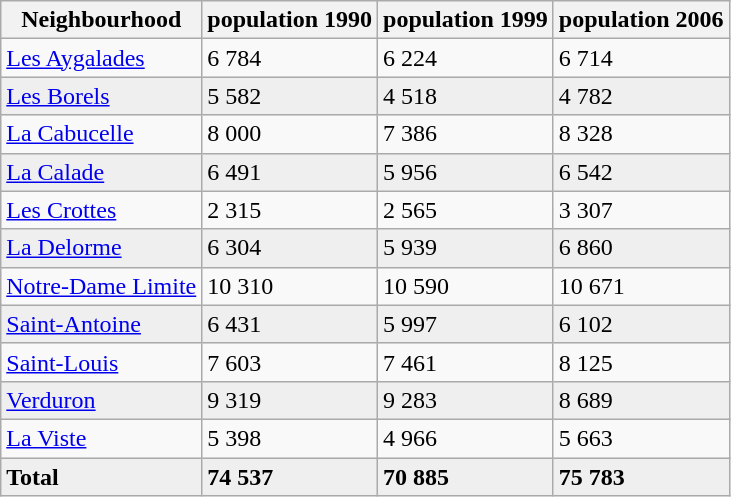<table table class="wikitable">
<tr>
<th>Neighbourhood</th>
<th>population 1990</th>
<th>population 1999</th>
<th>population 2006</th>
</tr>
<tr>
<td><a href='#'>Les Aygalades</a></td>
<td>6 784</td>
<td>6 224</td>
<td>6 714</td>
</tr>
<tr style="background:#EFEFEF">
<td><a href='#'>Les Borels</a></td>
<td>5 582</td>
<td>4 518</td>
<td>4 782</td>
</tr>
<tr>
<td><a href='#'>La Cabucelle</a></td>
<td>8 000</td>
<td>7 386</td>
<td>8 328</td>
</tr>
<tr style="background:#EFEFEF">
<td><a href='#'>La Calade</a></td>
<td>6 491</td>
<td>5 956</td>
<td>6 542</td>
</tr>
<tr>
<td><a href='#'>Les Crottes</a></td>
<td>2 315</td>
<td>2 565</td>
<td>3 307</td>
</tr>
<tr style="background:#EFEFEF">
<td><a href='#'>La Delorme</a></td>
<td>6 304</td>
<td>5 939</td>
<td>6 860</td>
</tr>
<tr>
<td><a href='#'>Notre-Dame Limite</a></td>
<td>10 310</td>
<td>10 590</td>
<td>10 671</td>
</tr>
<tr style="background:#EFEFEF">
<td><a href='#'>Saint-Antoine</a></td>
<td>6 431</td>
<td>5 997</td>
<td>6 102</td>
</tr>
<tr>
<td><a href='#'>Saint-Louis</a></td>
<td>7 603</td>
<td>7 461</td>
<td>8 125</td>
</tr>
<tr style="background:#EFEFEF">
<td><a href='#'>Verduron</a></td>
<td>9 319</td>
<td>9 283</td>
<td>8 689</td>
</tr>
<tr>
<td><a href='#'>La Viste</a></td>
<td>5 398</td>
<td>4 966</td>
<td>5 663</td>
</tr>
<tr style="background:#EFEFEF">
<td><strong>Total</strong></td>
<td><strong>74 537</strong></td>
<td><strong>70 885</strong></td>
<td><strong>75 783</strong></td>
</tr>
</table>
